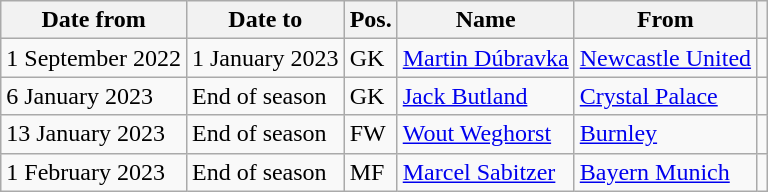<table class="wikitable">
<tr>
<th>Date from</th>
<th>Date to</th>
<th>Pos.</th>
<th>Name</th>
<th>From</th>
<th></th>
</tr>
<tr>
<td>1 September 2022</td>
<td>1 January 2023</td>
<td>GK</td>
<td> <a href='#'>Martin Dúbravka</a></td>
<td> <a href='#'>Newcastle United</a></td>
<td></td>
</tr>
<tr>
<td>6 January 2023</td>
<td>End of season</td>
<td>GK</td>
<td> <a href='#'>Jack Butland</a></td>
<td> <a href='#'>Crystal Palace</a></td>
<td></td>
</tr>
<tr>
<td>13 January 2023</td>
<td>End of season</td>
<td>FW</td>
<td> <a href='#'>Wout Weghorst</a></td>
<td> <a href='#'>Burnley</a></td>
<td></td>
</tr>
<tr>
<td>1 February 2023</td>
<td>End of season</td>
<td>MF</td>
<td> <a href='#'>Marcel Sabitzer</a></td>
<td> <a href='#'>Bayern Munich</a></td>
<td></td>
</tr>
</table>
